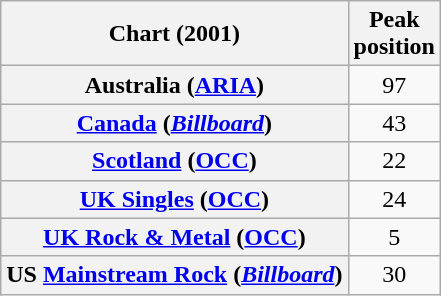<table class="wikitable sortable plainrowheaders" style="text-align:center">
<tr>
<th scope="col">Chart (2001)</th>
<th scope="col">Peak<br>position</th>
</tr>
<tr>
<th scope="row">Australia (<a href='#'>ARIA</a>)</th>
<td>97</td>
</tr>
<tr>
<th scope=row><a href='#'>Canada</a> (<em><a href='#'>Billboard</a></em>)</th>
<td>43</td>
</tr>
<tr>
<th scope="row"><a href='#'>Scotland</a> (<a href='#'>OCC</a>)</th>
<td>22</td>
</tr>
<tr>
<th scope="row"><a href='#'>UK Singles</a> (<a href='#'>OCC</a>)</th>
<td>24</td>
</tr>
<tr>
<th scope="row"><a href='#'>UK Rock & Metal</a> (<a href='#'>OCC</a>)</th>
<td>5</td>
</tr>
<tr>
<th scope="row">US <a href='#'>Mainstream Rock</a> (<em><a href='#'>Billboard</a></em>)</th>
<td>30</td>
</tr>
</table>
